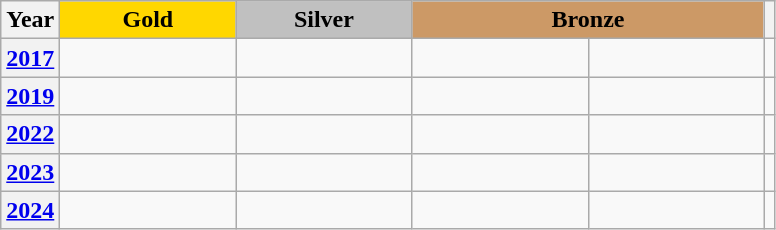<table class="wikitable">
<tr align=center>
<th>Year</th>
<td width="110px" bgcolor=gold><strong>Gold</strong></td>
<td width="110px" bgcolor=silver><strong>Silver</strong></td>
<td width="220px" bgcolor=CC9966 colspan=2><strong>Bronze</strong></td>
<th></th>
</tr>
<tr>
<th><a href='#'>2017</a></th>
<td></td>
<td></td>
<td width=110></td>
<td width=110></td>
<td></td>
</tr>
<tr>
<th><a href='#'>2019</a></th>
<td></td>
<td></td>
<td></td>
<td></td>
<td></td>
</tr>
<tr>
<th><a href='#'>2022</a></th>
<td></td>
<td></td>
<td></td>
<td></td>
<td></td>
</tr>
<tr>
<th><a href='#'>2023</a></th>
<td></td>
<td></td>
<td></td>
<td></td>
<td></td>
</tr>
<tr>
<th><a href='#'>2024</a></th>
<td></td>
<td></td>
<td></td>
<td></td>
<td></td>
</tr>
</table>
